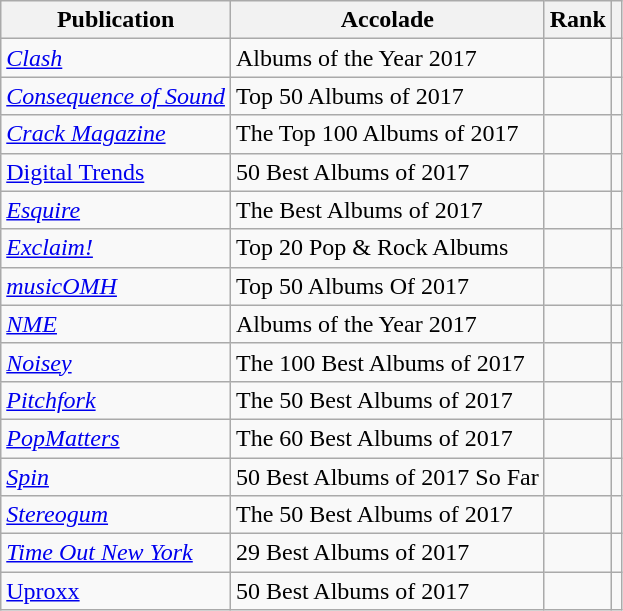<table class="sortable plainrowheaders wikitable">
<tr>
<th>Publication</th>
<th>Accolade</th>
<th>Rank</th>
<th class="unsortable"></th>
</tr>
<tr>
<td><em><a href='#'>Clash</a></em></td>
<td>Albums of the Year 2017</td>
<td></td>
<td></td>
</tr>
<tr>
<td><em><a href='#'>Consequence of Sound</a></em></td>
<td>Top 50 Albums of 2017</td>
<td></td>
<td></td>
</tr>
<tr>
<td><em><a href='#'>Crack Magazine</a></em></td>
<td>The Top 100 Albums of 2017</td>
<td></td>
<td></td>
</tr>
<tr>
<td><a href='#'>Digital Trends</a></td>
<td>50 Best Albums of 2017</td>
<td></td>
<td></td>
</tr>
<tr>
<td><em><a href='#'>Esquire</a></em></td>
<td>The Best Albums of 2017</td>
<td></td>
<td></td>
</tr>
<tr>
<td><em><a href='#'>Exclaim!</a></em></td>
<td>Top 20 Pop & Rock Albums</td>
<td></td>
<td></td>
</tr>
<tr>
<td><em><a href='#'>musicOMH</a></em></td>
<td>Top 50 Albums Of 2017</td>
<td></td>
<td></td>
</tr>
<tr>
<td><em><a href='#'>NME</a></em></td>
<td>Albums of the Year 2017</td>
<td></td>
<td></td>
</tr>
<tr>
<td><em><a href='#'>Noisey</a></em></td>
<td>The 100 Best Albums of 2017</td>
<td></td>
<td></td>
</tr>
<tr>
<td><em><a href='#'>Pitchfork</a></em></td>
<td>The 50 Best Albums of 2017</td>
<td></td>
<td></td>
</tr>
<tr>
<td><em><a href='#'>PopMatters</a></em></td>
<td>The 60 Best Albums of 2017</td>
<td></td>
<td></td>
</tr>
<tr>
<td><em><a href='#'>Spin</a></em></td>
<td>50 Best Albums of 2017 So Far</td>
<td></td>
<td></td>
</tr>
<tr>
<td><em><a href='#'>Stereogum</a></em></td>
<td>The 50 Best Albums of 2017</td>
<td></td>
<td></td>
</tr>
<tr>
<td><em><a href='#'>Time Out New York</a></em></td>
<td>29 Best Albums of 2017</td>
<td></td>
<td></td>
</tr>
<tr>
<td><a href='#'>Uproxx</a></td>
<td>50 Best Albums of 2017</td>
<td></td>
<td></td>
</tr>
</table>
